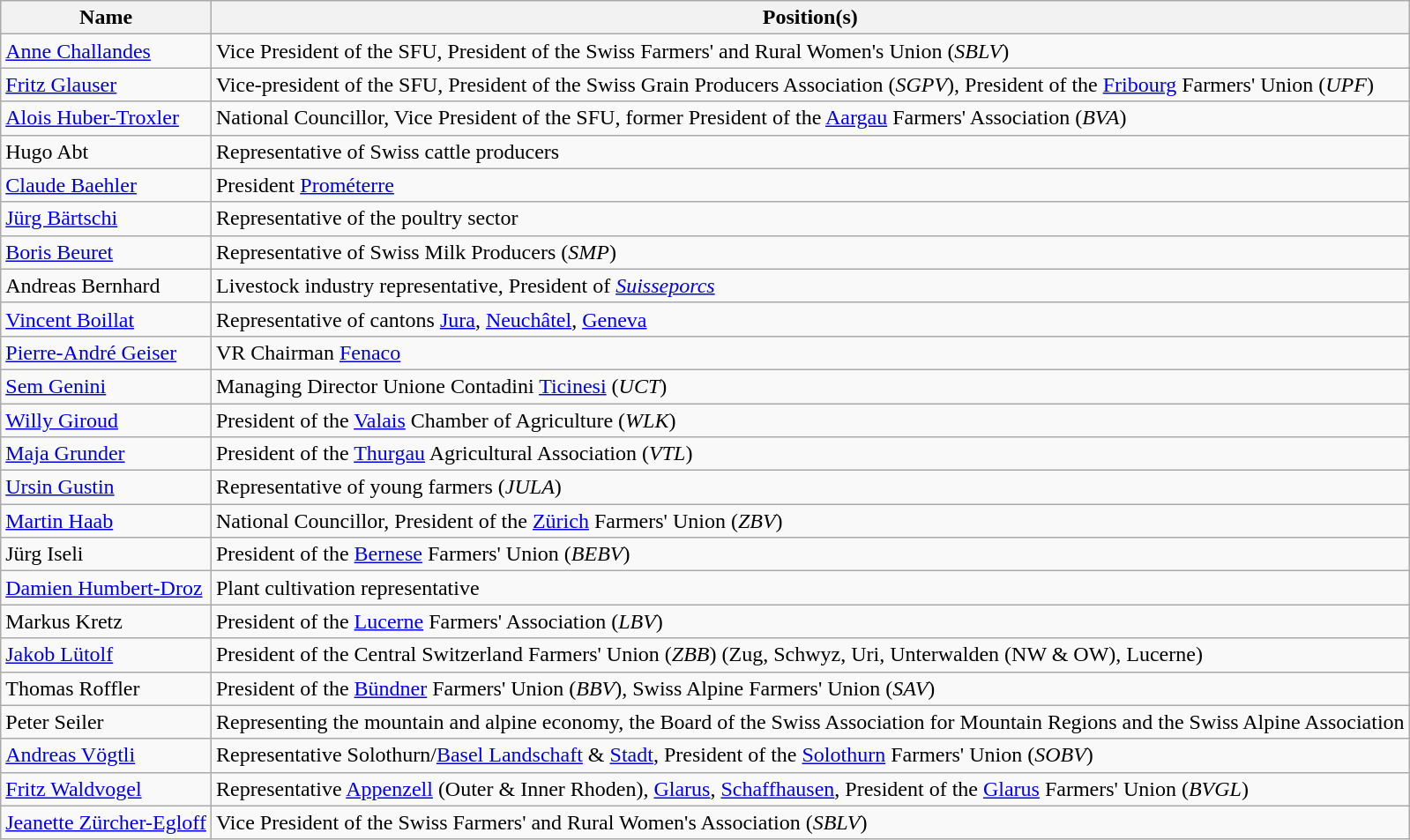<table class="wikitable">
<tr>
<th>Name</th>
<th>Position(s)</th>
</tr>
<tr>
<td><a href='#'>Anne Challandes</a></td>
<td>Vice President of the SFU, President of the Swiss Farmers' and Rural Women's Union (<em>SBLV</em>)</td>
</tr>
<tr>
<td><a href='#'>Fritz Glauser</a></td>
<td>Vice-president of the SFU, President of the Swiss Grain Producers Association (<em>SGPV</em>), President of the <a href='#'>Fribourg</a> Farmers' Union (<em>UPF</em>)</td>
</tr>
<tr>
<td><a href='#'>Alois Huber-Troxler</a></td>
<td>National Councillor, Vice President of the SFU, former President of the <a href='#'>Aargau</a> Farmers' Association (<em>BVA</em>)</td>
</tr>
<tr>
<td>Hugo Abt</td>
<td>Representative of Swiss cattle producers</td>
</tr>
<tr>
<td><a href='#'>Claude Baehler</a></td>
<td>President <a href='#'>Prométerre</a></td>
</tr>
<tr>
<td><a href='#'>Jürg Bärtschi</a></td>
<td>Representative of the poultry sector</td>
</tr>
<tr>
<td><a href='#'>Boris Beuret</a></td>
<td>Representative of Swiss Milk Producers (<em>SMP</em>)</td>
</tr>
<tr>
<td>Andreas Bernhard</td>
<td>Livestock industry representative, President of <em><a href='#'>Suisseporcs</a></em></td>
</tr>
<tr>
<td><a href='#'>Vincent Boillat</a></td>
<td>Representative of cantons <a href='#'>Jura</a>, <a href='#'>Neuchâtel</a>, <a href='#'>Geneva</a></td>
</tr>
<tr>
<td><a href='#'>Pierre-André Geiser</a></td>
<td>VR Chairman <a href='#'>Fenaco</a></td>
</tr>
<tr>
<td><a href='#'>Sem Genini</a></td>
<td>Managing Director Unione Contadini <a href='#'>Ticinesi</a> (<em>UCT</em>)</td>
</tr>
<tr>
<td><a href='#'>Willy Giroud</a></td>
<td>President of the <a href='#'>Valais</a> Chamber of Agriculture (<em>WLK</em>)</td>
</tr>
<tr>
<td><a href='#'>Maja Grunder</a></td>
<td>President of the <a href='#'>Thurgau</a> Agricultural Association (<em>VTL</em>)</td>
</tr>
<tr>
<td><a href='#'>Ursin Gustin</a></td>
<td>Representative of young farmers (<em>JULA</em>)</td>
</tr>
<tr>
<td><a href='#'>Martin Haab</a></td>
<td>National Councillor, President of the <a href='#'>Zürich</a> Farmers' Union (<em>ZBV</em>)</td>
</tr>
<tr>
<td>Jürg Iseli</td>
<td>President of the <a href='#'>Bernese</a> Farmers' Union (<em>BEBV</em>)</td>
</tr>
<tr>
<td><a href='#'>Damien Humbert-Droz</a></td>
<td>Plant cultivation representative</td>
</tr>
<tr>
<td>Markus Kretz</td>
<td>President of the <a href='#'>Lucerne</a> Farmers' Association (<em>LBV</em>)</td>
</tr>
<tr>
<td><a href='#'>Jakob Lütolf</a></td>
<td>President of the Central Switzerland Farmers' Union (<em>ZBB</em>) (Zug, Schwyz, Uri, Unterwalden (NW & OW), Lucerne)</td>
</tr>
<tr>
<td>Thomas Roffler</td>
<td>President of the <a href='#'>Bündner</a> Farmers' Union (<em>BBV</em>), Swiss Alpine Farmers' Union (<em>SAV</em>)</td>
</tr>
<tr>
<td>Peter Seiler</td>
<td>Representing the mountain and alpine economy, the Board of the Swiss Association for Mountain Regions and the Swiss Alpine Association</td>
</tr>
<tr>
<td><a href='#'>Andreas Vögtli</a></td>
<td>Representative Solothurn/<a href='#'>Basel Landschaft</a> & <a href='#'>Stadt</a>, President of the <a href='#'>Solothurn</a> Farmers' Union (<em>SOBV</em>)</td>
</tr>
<tr>
<td><a href='#'>Fritz Waldvogel</a></td>
<td>Representative <a href='#'>Appenzell</a> (Outer & Inner Rhoden), <a href='#'>Glarus</a>, <a href='#'>Schaffhausen</a>, President of the <a href='#'>Glarus</a> Farmers' Union (<em>BVGL</em>)</td>
</tr>
<tr>
<td><a href='#'>Jeanette Zürcher-Egloff</a></td>
<td>Vice President of the Swiss Farmers' and Rural Women's Association (<em>SBLV</em>)</td>
</tr>
</table>
